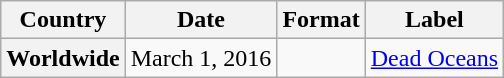<table class="wikitable plainrowheaders">
<tr>
<th scope="col">Country</th>
<th scope="col">Date</th>
<th scope="col">Format</th>
<th scope="col">Label</th>
</tr>
<tr>
<th scope="row">Worldwide</th>
<td rowspan="2">March 1, 2016</td>
<td rowspan="17"></td>
<td rowspan="22"><a href='#'>Dead Oceans</a></td>
</tr>
</table>
